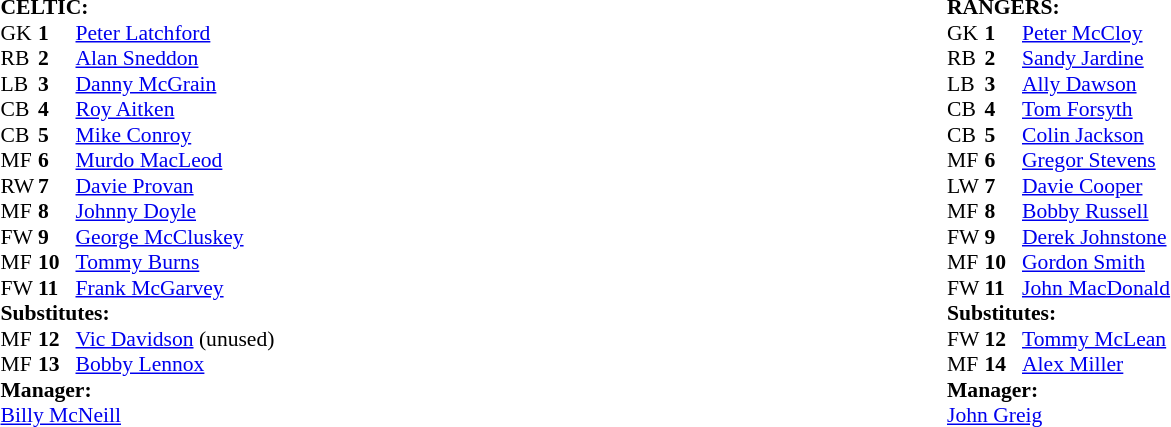<table width="100%">
<tr>
<td valign="top" width="50%"><br><table style="font-size: 90%" cellspacing="0" cellpadding="0">
<tr>
<td colspan="4"><strong>CELTIC:</strong></td>
</tr>
<tr>
<th width="25"></th>
<th width="25"></th>
</tr>
<tr>
<td>GK</td>
<td><strong>1</strong></td>
<td> <a href='#'>Peter Latchford</a></td>
</tr>
<tr>
<td>RB</td>
<td><strong>2</strong></td>
<td> <a href='#'>Alan Sneddon</a></td>
</tr>
<tr>
<td>LB</td>
<td><strong>3</strong></td>
<td> <a href='#'>Danny McGrain</a></td>
</tr>
<tr>
<td>CB</td>
<td><strong>4</strong></td>
<td> <a href='#'>Roy Aitken</a></td>
</tr>
<tr>
<td>CB</td>
<td><strong>5</strong></td>
<td> <a href='#'>Mike Conroy</a></td>
</tr>
<tr>
<td>MF</td>
<td><strong>6</strong></td>
<td> <a href='#'>Murdo MacLeod</a></td>
</tr>
<tr>
<td>RW</td>
<td><strong>7</strong></td>
<td> <a href='#'>Davie Provan</a></td>
</tr>
<tr>
<td>MF</td>
<td><strong>8</strong></td>
<td> <a href='#'>Johnny Doyle</a></td>
<td></td>
<td></td>
</tr>
<tr>
<td>FW</td>
<td><strong>9</strong></td>
<td> <a href='#'>George McCluskey</a></td>
</tr>
<tr>
<td>MF</td>
<td><strong>10</strong></td>
<td> <a href='#'>Tommy Burns</a></td>
</tr>
<tr>
<td>FW</td>
<td><strong>11</strong></td>
<td> <a href='#'>Frank McGarvey</a></td>
</tr>
<tr>
<td colspan=4><strong>Substitutes:</strong></td>
</tr>
<tr>
<td>MF</td>
<td><strong>12</strong></td>
<td> <a href='#'>Vic Davidson</a> (unused)</td>
</tr>
<tr>
<td>MF</td>
<td><strong>13</strong></td>
<td> <a href='#'>Bobby Lennox</a></td>
<td></td>
<td></td>
</tr>
<tr>
<td colspan=4><strong>Manager:</strong></td>
</tr>
<tr>
<td colspan="4"> <a href='#'>Billy McNeill</a></td>
</tr>
</table>
</td>
<td valign="top" width="50%"><br><table style="font-size: 90%" cellspacing="0" cellpadding="0">
<tr>
<td colspan="4"><strong>RANGERS:</strong></td>
</tr>
<tr>
<th width="25"></th>
<th width="25"></th>
</tr>
<tr>
<td>GK</td>
<td><strong>1</strong></td>
<td> <a href='#'>Peter McCloy</a></td>
</tr>
<tr>
<td>RB</td>
<td><strong>2</strong></td>
<td> <a href='#'>Sandy Jardine</a></td>
</tr>
<tr>
<td>LB</td>
<td><strong>3</strong></td>
<td> <a href='#'>Ally Dawson</a></td>
</tr>
<tr>
<td>CB</td>
<td><strong>4</strong></td>
<td>  <a href='#'>Tom Forsyth</a></td>
<td></td>
<td></td>
</tr>
<tr>
<td>CB</td>
<td><strong>5</strong></td>
<td> <a href='#'>Colin Jackson</a></td>
</tr>
<tr>
<td>MF</td>
<td><strong>6</strong></td>
<td> <a href='#'>Gregor Stevens</a></td>
</tr>
<tr>
<td>LW</td>
<td><strong>7</strong></td>
<td> <a href='#'>Davie Cooper</a></td>
</tr>
<tr>
<td>MF</td>
<td><strong>8</strong></td>
<td> <a href='#'>Bobby Russell</a></td>
</tr>
<tr>
<td>FW</td>
<td><strong>9</strong></td>
<td> <a href='#'>Derek Johnstone</a></td>
</tr>
<tr>
<td>MF</td>
<td><strong>10</strong></td>
<td> <a href='#'>Gordon Smith</a></td>
</tr>
<tr>
<td>FW</td>
<td><strong>11</strong></td>
<td> <a href='#'>John MacDonald</a></td>
<td></td>
<td></td>
<td></td>
</tr>
<tr>
<td colspan=4><strong>Substitutes:</strong></td>
</tr>
<tr>
<td>FW</td>
<td><strong>12</strong></td>
<td> <a href='#'>Tommy McLean</a></td>
<td></td>
<td></td>
<td></td>
</tr>
<tr>
<td>MF</td>
<td><strong>14</strong></td>
<td> <a href='#'>Alex Miller</a></td>
<td></td>
<td></td>
</tr>
<tr>
<td colspan=4><strong>Manager:</strong></td>
</tr>
<tr>
<td colspan="4"> <a href='#'>John Greig</a></td>
</tr>
</table>
</td>
</tr>
</table>
